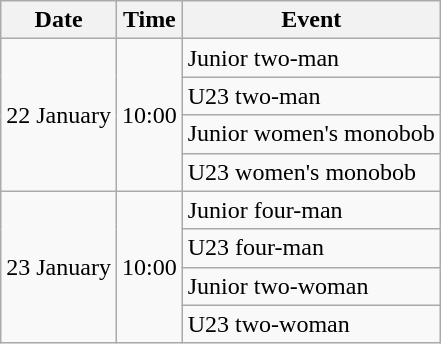<table class="wikitable">
<tr>
<th>Date</th>
<th>Time</th>
<th>Event</th>
</tr>
<tr>
<td rowspan=4>22 January</td>
<td rowspan=4>10:00</td>
<td>Junior two-man</td>
</tr>
<tr>
<td>U23 two-man</td>
</tr>
<tr>
<td>Junior women's monobob</td>
</tr>
<tr>
<td>U23 women's monobob</td>
</tr>
<tr>
<td rowspan=4>23 January</td>
<td rowspan=4>10:00</td>
<td>Junior four-man</td>
</tr>
<tr>
<td>U23 four-man</td>
</tr>
<tr>
<td>Junior two-woman</td>
</tr>
<tr>
<td>U23 two-woman</td>
</tr>
</table>
